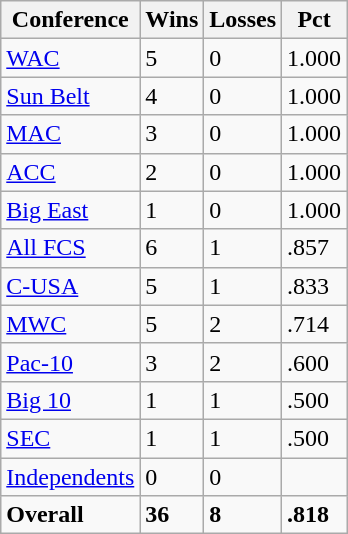<table class="wikitable">
<tr>
<th>Conference</th>
<th>Wins</th>
<th>Losses</th>
<th>Pct</th>
</tr>
<tr>
<td><a href='#'>WAC</a></td>
<td>5</td>
<td>0</td>
<td>1.000</td>
</tr>
<tr>
<td><a href='#'>Sun Belt</a></td>
<td>4</td>
<td>0</td>
<td>1.000</td>
</tr>
<tr>
<td><a href='#'>MAC</a></td>
<td>3</td>
<td>0</td>
<td>1.000</td>
</tr>
<tr>
<td><a href='#'>ACC</a></td>
<td>2</td>
<td>0</td>
<td>1.000</td>
</tr>
<tr>
<td><a href='#'>Big East</a></td>
<td>1</td>
<td>0</td>
<td>1.000</td>
</tr>
<tr>
<td><a href='#'>All FCS</a></td>
<td>6</td>
<td>1</td>
<td>.857</td>
</tr>
<tr>
<td><a href='#'>C-USA</a></td>
<td>5</td>
<td>1</td>
<td>.833</td>
</tr>
<tr>
<td><a href='#'>MWC</a></td>
<td>5</td>
<td>2</td>
<td>.714</td>
</tr>
<tr>
<td><a href='#'>Pac-10</a></td>
<td>3</td>
<td>2</td>
<td>.600</td>
</tr>
<tr>
<td><a href='#'>Big 10</a></td>
<td>1</td>
<td>1</td>
<td>.500</td>
</tr>
<tr>
<td><a href='#'>SEC</a></td>
<td>1</td>
<td>1</td>
<td>.500</td>
</tr>
<tr>
<td><a href='#'>Independents</a></td>
<td>0</td>
<td>0</td>
<td></td>
</tr>
<tr>
<td><strong>Overall</strong></td>
<td><strong>36</strong></td>
<td><strong>8</strong></td>
<td><strong>.818</strong></td>
</tr>
</table>
